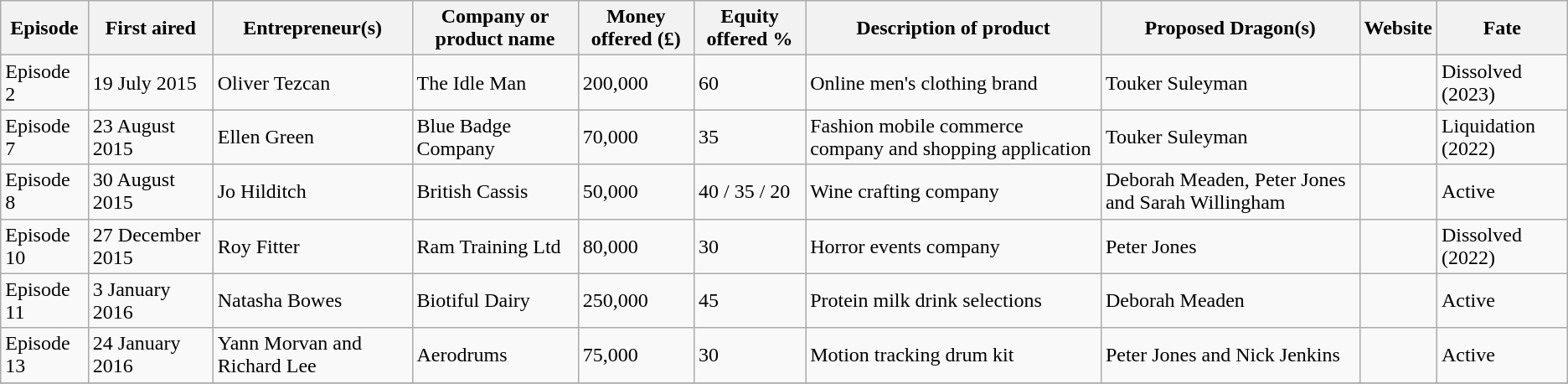<table class="wikitable sortable">
<tr>
<th>Episode</th>
<th>First aired</th>
<th>Entrepreneur(s)</th>
<th>Company or product name</th>
<th>Money offered (£)</th>
<th>Equity offered %</th>
<th>Description of product</th>
<th>Proposed Dragon(s)</th>
<th>Website</th>
<th>Fate</th>
</tr>
<tr>
<td>Episode 2</td>
<td>19 July 2015</td>
<td>Oliver Tezcan</td>
<td>The Idle Man</td>
<td>200,000</td>
<td>60</td>
<td>Online men's clothing brand</td>
<td>Touker Suleyman </td>
<td></td>
<td>Dissolved (2023) </td>
</tr>
<tr>
<td>Episode 7</td>
<td>23 August 2015</td>
<td>Ellen Green</td>
<td>Blue Badge Company</td>
<td>70,000</td>
<td>35</td>
<td>Fashion mobile commerce company and shopping application</td>
<td>Touker Suleyman </td>
<td></td>
<td>Liquidation (2022) </td>
</tr>
<tr>
<td>Episode 8</td>
<td>30 August 2015</td>
<td>Jo Hilditch</td>
<td>British Cassis</td>
<td>50,000</td>
<td>40 / 35 / 20</td>
<td>Wine crafting company</td>
<td>Deborah Meaden, Peter Jones and Sarah Willingham </td>
<td></td>
<td>Active </td>
</tr>
<tr>
<td>Episode 10</td>
<td>27 December 2015</td>
<td>Roy Fitter</td>
<td>Ram Training Ltd</td>
<td>80,000</td>
<td>30</td>
<td>Horror events company</td>
<td>Peter Jones </td>
<td></td>
<td>Dissolved (2022) </td>
</tr>
<tr>
<td>Episode 11</td>
<td>3 January 2016</td>
<td>Natasha Bowes</td>
<td>Biotiful Dairy</td>
<td>250,000</td>
<td>45</td>
<td>Protein milk drink selections</td>
<td>Deborah Meaden </td>
<td></td>
<td>Active </td>
</tr>
<tr>
<td>Episode 13</td>
<td>24 January 2016</td>
<td>Yann Morvan and Richard Lee</td>
<td>Aerodrums</td>
<td>75,000</td>
<td>30</td>
<td>Motion tracking drum kit</td>
<td>Peter Jones and Nick Jenkins </td>
<td></td>
<td>Active </td>
</tr>
<tr>
</tr>
</table>
